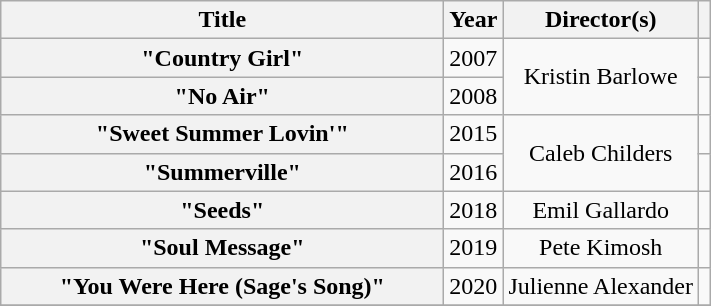<table class="wikitable plainrowheaders" style="text-align:center;">
<tr>
<th scope="col" style="width:18em;">Title</th>
<th scope="col">Year</th>
<th scope="col">Director(s)</th>
<th></th>
</tr>
<tr>
<th scope="row">"Country Girl"</th>
<td>2007</td>
<td rowspan="2">Kristin Barlowe</td>
<td></td>
</tr>
<tr>
<th scope="row">"No Air"</th>
<td>2008</td>
<td></td>
</tr>
<tr>
<th scope="row">"Sweet Summer Lovin'"</th>
<td>2015</td>
<td rowspan="2">Caleb Childers</td>
<td></td>
</tr>
<tr>
<th scope="row">"Summerville"</th>
<td>2016</td>
<td></td>
</tr>
<tr>
<th scope="row">"Seeds"</th>
<td>2018</td>
<td>Emil Gallardo</td>
<td></td>
</tr>
<tr>
<th scope="row">"Soul Message"</th>
<td>2019</td>
<td>Pete Kimosh</td>
<td></td>
</tr>
<tr>
<th scope="row">"You Were Here (Sage's Song)"</th>
<td>2020</td>
<td>Julienne Alexander</td>
<td></td>
</tr>
<tr>
</tr>
</table>
